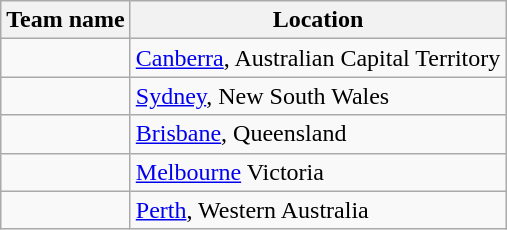<table class="wikitable plainrowheaders" style="font-size:100%;">
<tr>
<th scope="col">Team name</th>
<th scope="col">Location</th>
</tr>
<tr>
<td style="text-align:left;"></td>
<td><a href='#'>Canberra</a>, Australian Capital Territory</td>
</tr>
<tr>
<td></td>
<td><a href='#'>Sydney</a>, New South Wales</td>
</tr>
<tr>
<td style="text-align:left;"></td>
<td><a href='#'>Brisbane</a>, Queensland</td>
</tr>
<tr>
<td style="text-align:left;"></td>
<td><a href='#'>Melbourne</a> Victoria</td>
</tr>
<tr>
<td style="text-align:left;"></td>
<td><a href='#'>Perth</a>, Western Australia</td>
</tr>
</table>
